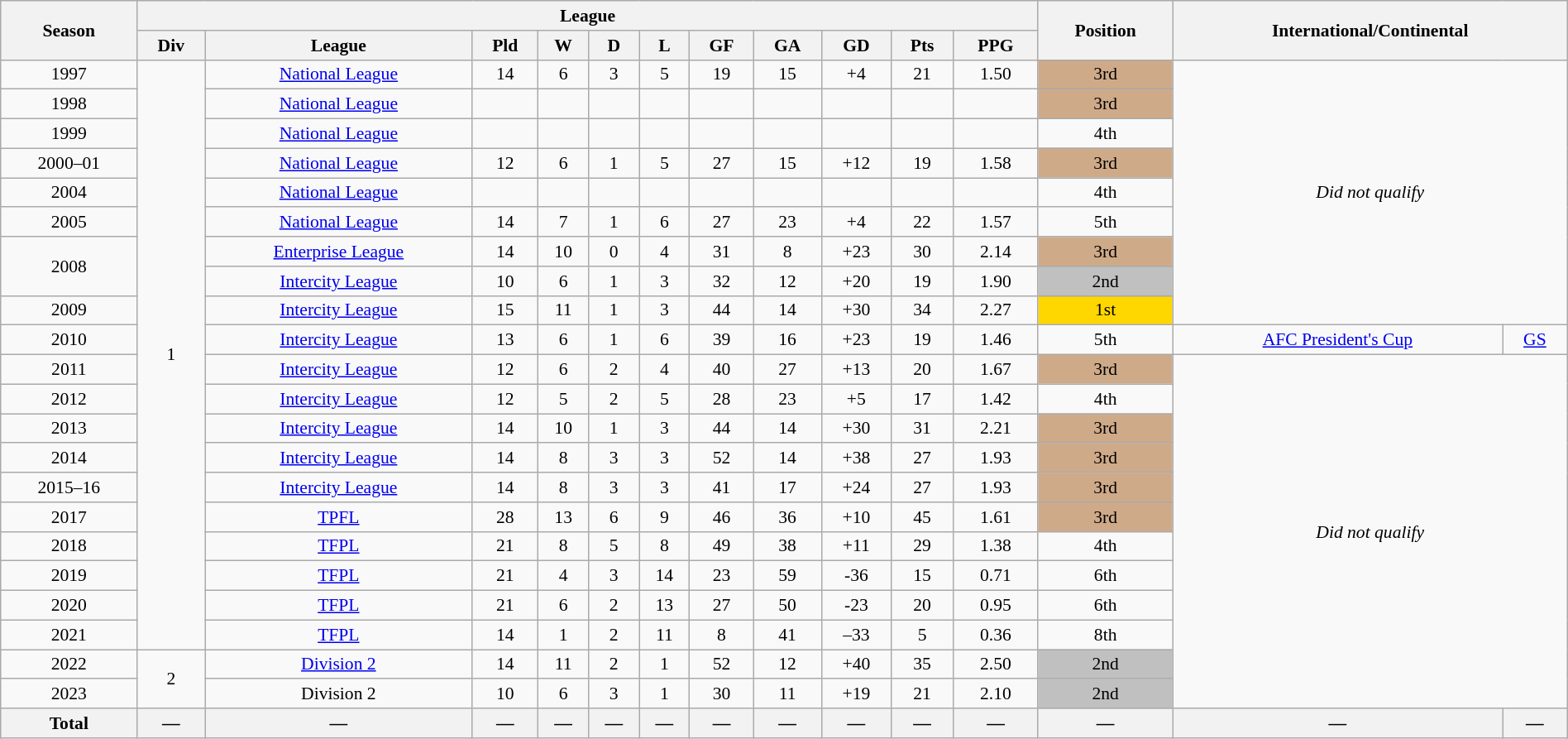<table class="wikitable"  style="width:100%; font-size:90%; text-align:center;">
<tr style="background:#f0f6ff;">
<th rowspan="2">Season</th>
<th colspan="11">League</th>
<th rowspan="2">Position</th>
<th rowspan="2" colspan="2">International/Continental</th>
</tr>
<tr>
<th>Div</th>
<th>League</th>
<th>Pld</th>
<th>W</th>
<th>D</th>
<th>L</th>
<th>GF</th>
<th>GA</th>
<th>GD</th>
<th>Pts</th>
<th>PPG</th>
</tr>
<tr>
<td>1997</td>
<td rowspan=20>1</td>
<td><a href='#'>National League</a></td>
<td>14</td>
<td>6</td>
<td>3</td>
<td>5</td>
<td>19</td>
<td>15</td>
<td>+4</td>
<td>21</td>
<td>1.50</td>
<td style="background:#cfaa88;">3rd</td>
<td rowspan=9 colspan=2><em>Did not qualify</em></td>
</tr>
<tr>
<td>1998</td>
<td><a href='#'>National League</a></td>
<td></td>
<td></td>
<td></td>
<td></td>
<td></td>
<td></td>
<td></td>
<td></td>
<td></td>
<td style="background:#cfaa88;">3rd</td>
</tr>
<tr>
<td>1999</td>
<td><a href='#'>National League</a></td>
<td></td>
<td></td>
<td></td>
<td></td>
<td></td>
<td></td>
<td></td>
<td></td>
<td></td>
<td>4th</td>
</tr>
<tr>
<td>2000–01</td>
<td><a href='#'>National League</a></td>
<td>12</td>
<td>6</td>
<td>1</td>
<td>5</td>
<td>27</td>
<td>15</td>
<td>+12</td>
<td>19</td>
<td>1.58</td>
<td style="background:#cfaa88;">3rd</td>
</tr>
<tr>
<td>2004</td>
<td><a href='#'>National League</a></td>
<td></td>
<td></td>
<td></td>
<td></td>
<td></td>
<td></td>
<td></td>
<td></td>
<td></td>
<td>4th</td>
</tr>
<tr>
<td>2005</td>
<td><a href='#'>National League</a></td>
<td>14</td>
<td>7</td>
<td>1</td>
<td>6</td>
<td>27</td>
<td>23</td>
<td>+4</td>
<td>22</td>
<td>1.57</td>
<td>5th</td>
</tr>
<tr>
<td rowspan=2>2008</td>
<td><a href='#'>Enterprise League</a></td>
<td>14</td>
<td>10</td>
<td>0</td>
<td>4</td>
<td>31</td>
<td>8</td>
<td>+23</td>
<td>30</td>
<td>2.14</td>
<td style="background:#cfaa88;">3rd</td>
</tr>
<tr>
<td><a href='#'>Intercity League</a></td>
<td>10</td>
<td>6</td>
<td>1</td>
<td>3</td>
<td>32</td>
<td>12</td>
<td>+20</td>
<td>19</td>
<td>1.90</td>
<td style="background:silver;">2nd</td>
</tr>
<tr>
<td>2009</td>
<td><a href='#'>Intercity League</a></td>
<td>15</td>
<td>11</td>
<td>1</td>
<td>3</td>
<td>44</td>
<td>14</td>
<td>+30</td>
<td>34</td>
<td>2.27</td>
<td style="background:gold;">1st</td>
</tr>
<tr>
<td>2010</td>
<td><a href='#'>Intercity League</a></td>
<td>13</td>
<td>6</td>
<td>1</td>
<td>6</td>
<td>39</td>
<td>16</td>
<td>+23</td>
<td>19</td>
<td>1.46</td>
<td>5th</td>
<td><a href='#'>AFC President's Cup</a></td>
<td><a href='#'>GS</a></td>
</tr>
<tr>
<td>2011</td>
<td><a href='#'>Intercity League</a></td>
<td>12</td>
<td>6</td>
<td>2</td>
<td>4</td>
<td>40</td>
<td>27</td>
<td>+13</td>
<td>20</td>
<td>1.67</td>
<td style="background:#cfaa88;">3rd</td>
<td rowspan=12 colspan=2><em>Did not qualify</em></td>
</tr>
<tr>
<td>2012</td>
<td><a href='#'>Intercity League</a></td>
<td>12</td>
<td>5</td>
<td>2</td>
<td>5</td>
<td>28</td>
<td>23</td>
<td>+5</td>
<td>17</td>
<td>1.42</td>
<td>4th</td>
</tr>
<tr>
<td>2013</td>
<td><a href='#'>Intercity League</a></td>
<td>14</td>
<td>10</td>
<td>1</td>
<td>3</td>
<td>44</td>
<td>14</td>
<td>+30</td>
<td>31</td>
<td>2.21</td>
<td style="background:#cfaa88;">3rd</td>
</tr>
<tr>
<td>2014</td>
<td><a href='#'>Intercity League</a></td>
<td>14</td>
<td>8</td>
<td>3</td>
<td>3</td>
<td>52</td>
<td>14</td>
<td>+38</td>
<td>27</td>
<td>1.93</td>
<td style="background:#cfaa88;">3rd</td>
</tr>
<tr>
<td>2015–16</td>
<td><a href='#'>Intercity League</a></td>
<td>14</td>
<td>8</td>
<td>3</td>
<td>3</td>
<td>41</td>
<td>17</td>
<td>+24</td>
<td>27</td>
<td>1.93</td>
<td style="background:#cfaa88;">3rd</td>
</tr>
<tr>
<td>2017</td>
<td><a href='#'>TPFL</a></td>
<td>28</td>
<td>13</td>
<td>6</td>
<td>9</td>
<td>46</td>
<td>36</td>
<td>+10</td>
<td>45</td>
<td>1.61</td>
<td style="background:#cfaa88;">3rd</td>
</tr>
<tr>
<td>2018</td>
<td><a href='#'>TFPL</a></td>
<td>21</td>
<td>8</td>
<td>5</td>
<td>8</td>
<td>49</td>
<td>38</td>
<td>+11</td>
<td>29</td>
<td>1.38</td>
<td>4th</td>
</tr>
<tr>
<td>2019</td>
<td><a href='#'>TFPL</a></td>
<td>21</td>
<td>4</td>
<td>3</td>
<td>14</td>
<td>23</td>
<td>59</td>
<td>-36</td>
<td>15</td>
<td>0.71</td>
<td>6th</td>
</tr>
<tr>
<td>2020</td>
<td><a href='#'>TFPL</a></td>
<td>21</td>
<td>6</td>
<td>2</td>
<td>13</td>
<td>27</td>
<td>50</td>
<td>-23</td>
<td>20</td>
<td>0.95</td>
<td>6th</td>
</tr>
<tr>
<td>2021</td>
<td><a href='#'>TFPL</a></td>
<td>14</td>
<td>1</td>
<td>2</td>
<td>11</td>
<td>8</td>
<td>41</td>
<td>–33</td>
<td>5</td>
<td>0.36</td>
<td>8th</td>
</tr>
<tr>
<td>2022</td>
<td rowspan=2>2</td>
<td><a href='#'>Division 2</a></td>
<td>14</td>
<td>11</td>
<td>2</td>
<td>1</td>
<td>52</td>
<td>12</td>
<td>+40</td>
<td>35</td>
<td>2.50</td>
<td style="background:silver;">2nd</td>
</tr>
<tr>
<td>2023</td>
<td>Division 2</td>
<td>10</td>
<td>6</td>
<td>3</td>
<td>1</td>
<td>30</td>
<td>11</td>
<td>+19</td>
<td>21</td>
<td>2.10</td>
<td style="background:silver;">2nd</td>
</tr>
<tr>
<th><strong>Total</strong></th>
<th>—</th>
<th>—</th>
<th>— </th>
<th>— </th>
<th>— </th>
<th>— </th>
<th>— </th>
<th>— </th>
<th>— </th>
<th>— </th>
<th>— </th>
<th>—</th>
<th>—</th>
<th>—</th>
</tr>
</table>
